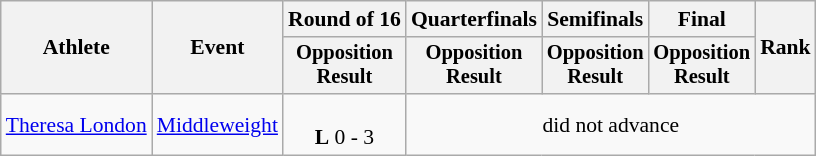<table class="wikitable" style="font-size:90%;">
<tr>
<th rowspan=2>Athlete</th>
<th rowspan=2>Event</th>
<th>Round of 16</th>
<th>Quarterfinals</th>
<th>Semifinals</th>
<th>Final</th>
<th rowspan=2>Rank</th>
</tr>
<tr style="font-size:95%">
<th>Opposition<br>Result</th>
<th>Opposition<br>Result</th>
<th>Opposition<br>Result</th>
<th>Opposition<br>Result</th>
</tr>
<tr align=center>
<td align=left><a href='#'>Theresa London</a></td>
<td align=left><a href='#'>Middleweight</a></td>
<td><br><strong>L</strong> 0 - 3</td>
<td colspan=4>did not advance</td>
</tr>
</table>
